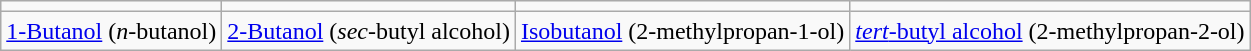<table class="wikitable skin-invert-image">
<tr>
<td></td>
<td></td>
<td></td>
<td></td>
</tr>
<tr>
<td><a href='#'>1-Butanol</a> (<em>n</em>-butanol)</td>
<td><a href='#'>2-Butanol</a> (<em>sec</em>-butyl alcohol)</td>
<td><a href='#'>Isobutanol</a> (2-methylpropan-1-ol)</td>
<td><a href='#'><em>tert</em>-butyl alcohol</a> (2-methylpropan-2-ol)</td>
</tr>
</table>
